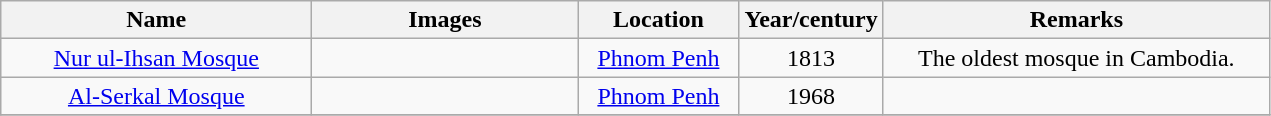<table class=wikitable style="text-align:center">
<tr>
<th align=left width=200px>Name</th>
<th align=center width=170px class=unsortable>Images</th>
<th align=left width=100px>Location</th>
<th align=left width=050px>Year/century</th>
<th align=left width=250px class=unsortable>Remarks</th>
</tr>
<tr>
<td><a href='#'>Nur ul-Ihsan Mosque</a></td>
<td></td>
<td><a href='#'>Phnom Penh</a></td>
<td>1813</td>
<td>The oldest mosque in Cambodia.</td>
</tr>
<tr>
<td><a href='#'>Al-Serkal Mosque</a></td>
<td></td>
<td><a href='#'>Phnom Penh</a></td>
<td>1968</td>
<td></td>
</tr>
<tr>
</tr>
</table>
